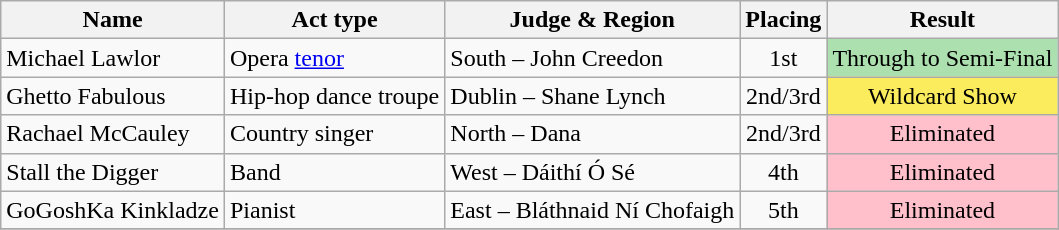<table class="wikitable">
<tr>
<th>Name</th>
<th>Act type</th>
<th>Judge & Region</th>
<th>Placing</th>
<th>Result</th>
</tr>
<tr>
<td>Michael Lawlor</td>
<td>Opera <a href='#'>tenor</a></td>
<td>South – John Creedon</td>
<td style="text-align:center;">1st</td>
<td style="background:#ACE1AF;" align="center">Through to Semi-Final</td>
</tr>
<tr>
<td>Ghetto Fabulous</td>
<td>Hip-hop dance troupe</td>
<td>Dublin – Shane Lynch</td>
<td style="text-align:center;">2nd/3rd</td>
<td style="background:#FBEC5D;" align="center">Wildcard Show</td>
</tr>
<tr>
<td>Rachael McCauley</td>
<td>Country singer</td>
<td>North – Dana</td>
<td style="text-align:center;">2nd/3rd</td>
<td style="background:pink" align="center">Eliminated</td>
</tr>
<tr>
<td>Stall the Digger</td>
<td>Band</td>
<td>West – Dáithí Ó Sé</td>
<td style="text-align:center;">4th</td>
<td style="background:pink" align="center">Eliminated</td>
</tr>
<tr>
<td>GoGoshKa Kinkladze</td>
<td>Pianist</td>
<td>East – Bláthnaid Ní Chofaigh</td>
<td style="text-align:center;">5th</td>
<td style="background:pink" align="center">Eliminated</td>
</tr>
<tr>
</tr>
</table>
